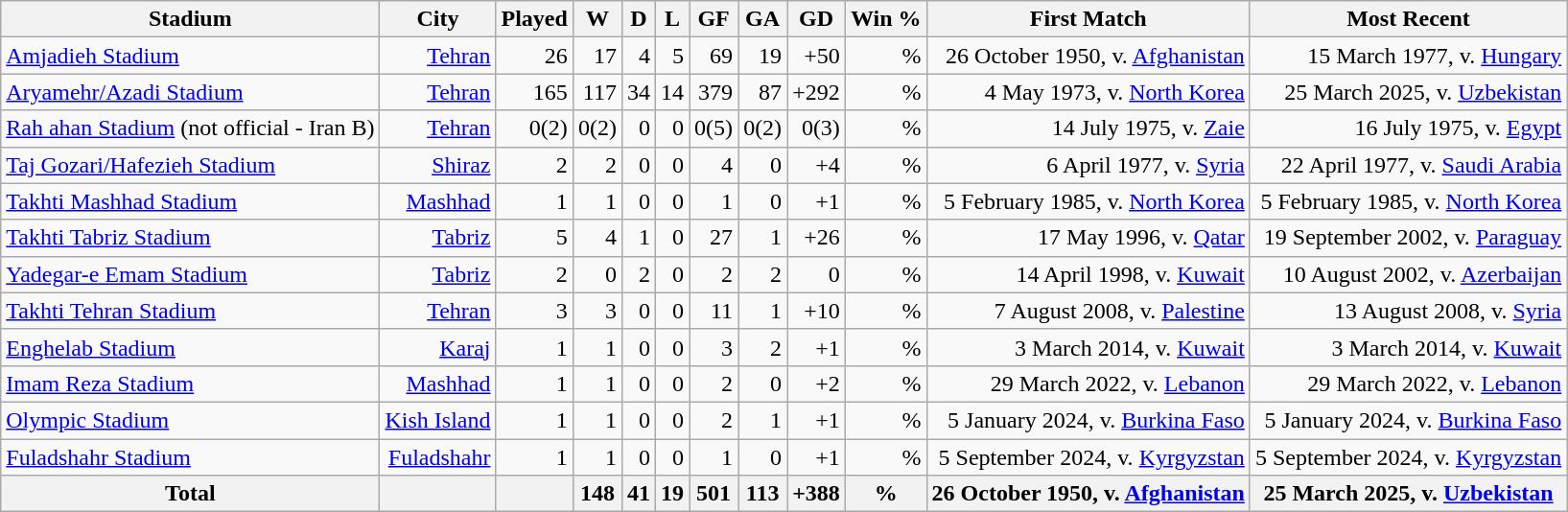<table class="sortable wikitable" style="text-align:right">
<tr>
<th>Stadium</th>
<th>City</th>
<th>Played</th>
<th>W</th>
<th>D</th>
<th>L</th>
<th>GF</th>
<th>GA</th>
<th>GD</th>
<th>Win %</th>
<th>First Match</th>
<th>Most Recent</th>
</tr>
<tr>
<td align="left"><a href='#'>Amjadieh Stadium</a></td>
<td><a href='#'>Tehran</a></td>
<td>26</td>
<td>17</td>
<td>4</td>
<td>5</td>
<td>69</td>
<td>19</td>
<td>+50</td>
<td>%</td>
<td>26 October 1950, v. <a href='#'>Afghanistan</a></td>
<td>15 March 1977, v. <a href='#'>Hungary</a></td>
</tr>
<tr>
<td align="left"><a href='#'>Aryamehr/Azadi Stadium</a></td>
<td><a href='#'>Tehran</a></td>
<td>165</td>
<td>117</td>
<td>34</td>
<td>14</td>
<td>379</td>
<td>87</td>
<td>+292</td>
<td>%</td>
<td>4 May 1973, v. <a href='#'>North Korea</a></td>
<td>25 March 2025, v. <a href='#'>Uzbekistan</a></td>
</tr>
<tr>
<td align="left"><a href='#'>Rah ahan Stadium</a> (not official - Iran B)</td>
<td><a href='#'>Tehran</a></td>
<td>0(2)</td>
<td>0(2)</td>
<td>0</td>
<td>0</td>
<td>0(5)</td>
<td>0(2)</td>
<td>0(3)</td>
<td>%</td>
<td>14 July 1975, v. <a href='#'>Zaie</a></td>
<td>16 July 1975, v. <a href='#'>Egypt</a></td>
</tr>
<tr>
<td align="left"><a href='#'>Taj Gozari/Hafezieh Stadium</a></td>
<td><a href='#'>Shiraz</a></td>
<td>2</td>
<td>2</td>
<td>0</td>
<td>0</td>
<td>4</td>
<td>0</td>
<td>+4</td>
<td>%</td>
<td>6 April 1977, v. <a href='#'>Syria</a></td>
<td>22 April 1977, v. <a href='#'>Saudi Arabia</a></td>
</tr>
<tr>
<td align="left"><a href='#'>Takhti Mashhad Stadium</a></td>
<td><a href='#'>Mashhad</a></td>
<td>1</td>
<td>1</td>
<td>0</td>
<td>0</td>
<td>1</td>
<td>0</td>
<td>+1</td>
<td>%</td>
<td>5 February 1985, v. <a href='#'>North Korea</a></td>
<td>5 February 1985, v. <a href='#'>North Korea</a></td>
</tr>
<tr>
<td align="left"><a href='#'>Takhti Tabriz Stadium</a></td>
<td><a href='#'>Tabriz</a></td>
<td>5</td>
<td>4</td>
<td>1</td>
<td>0</td>
<td>27</td>
<td>1</td>
<td>+26</td>
<td>%</td>
<td>17 May 1996, v. <a href='#'>Qatar</a></td>
<td>19 September 2002, v. <a href='#'>Paraguay</a></td>
</tr>
<tr>
<td align="left"><a href='#'>Yadegar-e Emam Stadium</a></td>
<td><a href='#'>Tabriz</a></td>
<td>2</td>
<td>0</td>
<td>2</td>
<td>0</td>
<td>2</td>
<td>2</td>
<td>0</td>
<td>%</td>
<td>14 April 1998, v. <a href='#'>Kuwait</a></td>
<td>10 August 2002, v. <a href='#'>Azerbaijan</a></td>
</tr>
<tr>
<td align="left"><a href='#'>Takhti Tehran Stadium</a></td>
<td><a href='#'>Tehran</a></td>
<td>3</td>
<td>3</td>
<td>0</td>
<td>0</td>
<td>11</td>
<td>1</td>
<td>+10</td>
<td>%</td>
<td>7 August 2008, v. <a href='#'>Palestine</a></td>
<td>13 August 2008, v. <a href='#'>Syria</a></td>
</tr>
<tr>
<td align="left"><a href='#'>Enghelab Stadium</a></td>
<td><a href='#'>Karaj</a></td>
<td>1</td>
<td>1</td>
<td>0</td>
<td>0</td>
<td>3</td>
<td>2</td>
<td>+1</td>
<td>%</td>
<td>3 March 2014, v. <a href='#'>Kuwait</a></td>
<td>3 March 2014, v. <a href='#'>Kuwait</a></td>
</tr>
<tr>
<td align="left"><a href='#'>Imam Reza Stadium</a></td>
<td><a href='#'>Mashhad</a></td>
<td>1</td>
<td>1</td>
<td>0</td>
<td>0</td>
<td>2</td>
<td>0</td>
<td>+2</td>
<td>%</td>
<td>29 March 2022, v. <a href='#'>Lebanon</a></td>
<td>29 March 2022, v. <a href='#'>Lebanon</a></td>
</tr>
<tr>
<td align="left"><a href='#'>Olympic Stadium</a></td>
<td><a href='#'>Kish Island</a></td>
<td>1</td>
<td>1</td>
<td>0</td>
<td>0</td>
<td>2</td>
<td>1</td>
<td>+1</td>
<td>%</td>
<td>5 January 2024, v. <a href='#'>Burkina Faso</a></td>
<td>5 January 2024, v. <a href='#'>Burkina Faso</a></td>
</tr>
<tr>
<td align="left"><a href='#'>Fuladshahr Stadium</a></td>
<td><a href='#'>Fuladshahr</a></td>
<td>1</td>
<td>1</td>
<td>0</td>
<td>0</td>
<td>1</td>
<td>0</td>
<td>+1</td>
<td>%</td>
<td>5 September 2024, v. <a href='#'>Kyrgyzstan</a></td>
<td>5 September 2024, v. <a href='#'>Kyrgyzstan</a></td>
</tr>
<tr class="sortbottom">
<th align="left">Total</th>
<th></th>
<th 208></th>
<th>148</th>
<th>41</th>
<th>19</th>
<th>501</th>
<th>113</th>
<th>+388</th>
<th>%</th>
<th>26 October 1950, v. <a href='#'>Afghanistan</a></th>
<th>25 March 2025, v. <a href='#'>Uzbekistan</a></th>
</tr>
</table>
